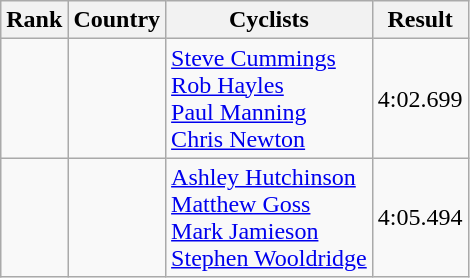<table class="wikitable sortable" style="text-align:center">
<tr>
<th>Rank</th>
<th>Country</th>
<th>Cyclists</th>
<th>Result</th>
</tr>
<tr>
<td></td>
<td align=left></td>
<td align=left><a href='#'>Steve Cummings</a><br><a href='#'>Rob Hayles</a><br><a href='#'>Paul Manning</a><br><a href='#'>Chris Newton</a></td>
<td>4:02.699</td>
</tr>
<tr>
<td></td>
<td align=left></td>
<td align=left><a href='#'>Ashley Hutchinson</a><br><a href='#'>Matthew Goss</a><br><a href='#'>Mark Jamieson</a><br><a href='#'>Stephen Wooldridge</a></td>
<td>4:05.494</td>
</tr>
</table>
